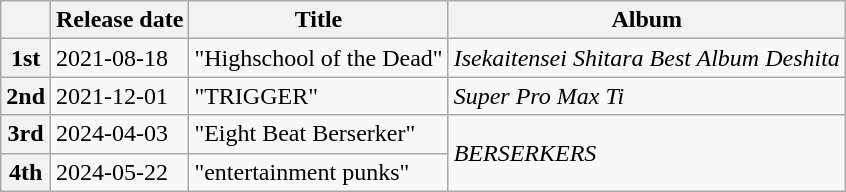<table class="wikitable">
<tr>
<th></th>
<th>Release date</th>
<th>Title</th>
<th>Album</th>
</tr>
<tr>
<th>1st</th>
<td>2021-08-18</td>
<td>"Highschool of the Dead"</td>
<td><em>Isekaitensei Shitara Best Album Deshita</em></td>
</tr>
<tr>
<th>2nd</th>
<td>2021-12-01</td>
<td>"TRIGGER"</td>
<td><em>Super Pro Max Ti</em></td>
</tr>
<tr>
<th>3rd</th>
<td>2024-04-03</td>
<td>"Eight Beat Berserker"</td>
<td rowspan="2"><em>BERSERKERS</em></td>
</tr>
<tr>
<th>4th</th>
<td>2024-05-22</td>
<td>"entertainment punks"</td>
</tr>
</table>
